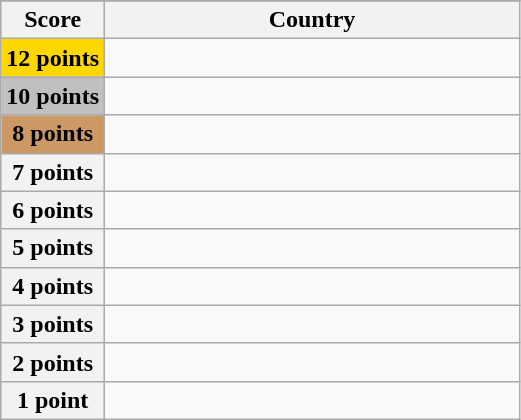<table class="wikitable">
<tr>
</tr>
<tr>
<th scope="col" width="20%">Score</th>
<th scope="col">Country</th>
</tr>
<tr>
<th scope="row" style="background:gold">12 points</th>
<td></td>
</tr>
<tr>
<th scope="row" style="background:silver">10 points</th>
<td></td>
</tr>
<tr>
<th scope="row" style="background:#CC9966">8 points</th>
<td></td>
</tr>
<tr>
<th scope="row">7 points</th>
<td></td>
</tr>
<tr>
<th scope="row">6 points</th>
<td></td>
</tr>
<tr>
<th scope="row">5 points</th>
<td></td>
</tr>
<tr>
<th scope="row">4 points</th>
<td></td>
</tr>
<tr>
<th scope="row">3 points</th>
<td></td>
</tr>
<tr>
<th scope="row">2 points</th>
<td></td>
</tr>
<tr>
<th scope="row">1 point</th>
<td></td>
</tr>
</table>
